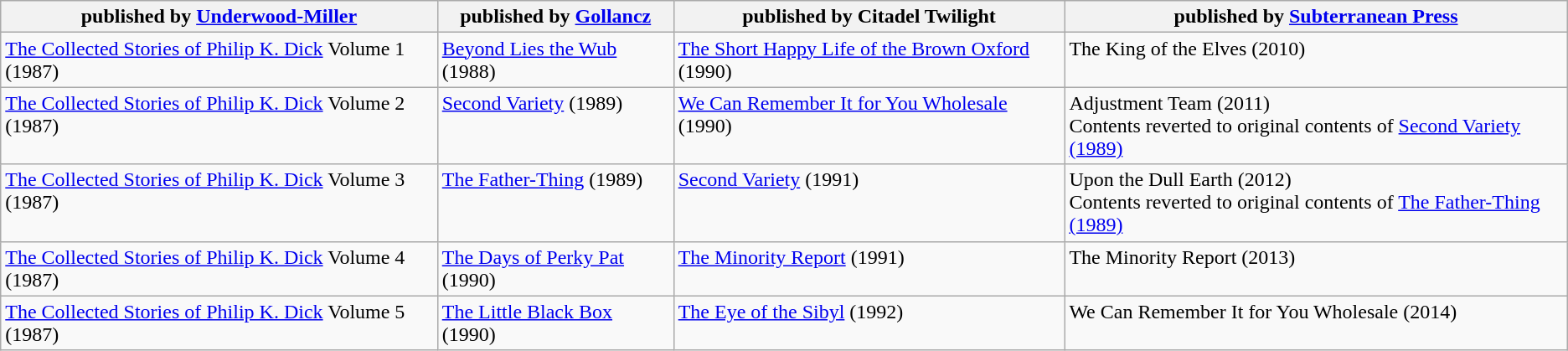<table class="wikitable" border="1">
<tr>
<th>published by <a href='#'>Underwood-Miller</a></th>
<th>published by <a href='#'>Gollancz</a></th>
<th>published by Citadel Twilight</th>
<th>published by <a href='#'>Subterranean Press</a></th>
</tr>
<tr valign="top">
<td><a href='#'>The Collected Stories of Philip K. Dick</a> Volume 1 (1987)</td>
<td><a href='#'>Beyond Lies the Wub</a> (1988)</td>
<td><a href='#'>The Short Happy Life of the Brown Oxford</a> (1990)</td>
<td>The King of the Elves (2010)<br></td>
</tr>
<tr valign="top">
<td><a href='#'>The Collected Stories of Philip K. Dick</a> Volume 2 (1987)</td>
<td><a href='#'>Second Variety</a> (1989)</td>
<td><a href='#'>We Can Remember It for You Wholesale</a> (1990)<br></td>
<td>Adjustment Team (2011)<br>Contents reverted to original contents of <a href='#'>Second Variety (1989)</a></td>
</tr>
<tr valign="top">
<td><a href='#'>The Collected Stories of Philip K. Dick</a> Volume 3 (1987)</td>
<td><a href='#'>The Father-Thing</a> (1989)</td>
<td><a href='#'>Second Variety</a> (1991)<br></td>
<td>Upon the Dull Earth (2012)<br>Contents reverted to original contents of <a href='#'>The Father-Thing (1989)</a></td>
</tr>
<tr valign="top">
<td><a href='#'>The Collected Stories of Philip K. Dick</a> Volume 4 (1987)</td>
<td><a href='#'>The Days of Perky Pat</a> (1990)</td>
<td><a href='#'>The Minority Report</a> (1991)</td>
<td>The Minority Report (2013)</td>
</tr>
<tr valign="top">
<td><a href='#'>The Collected Stories of Philip K. Dick</a> Volume 5 (1987)</td>
<td><a href='#'>The Little Black Box</a> (1990)</td>
<td><a href='#'>The Eye of the Sibyl</a> (1992)<br></td>
<td>We Can Remember It for You Wholesale (2014)<br></td>
</tr>
</table>
